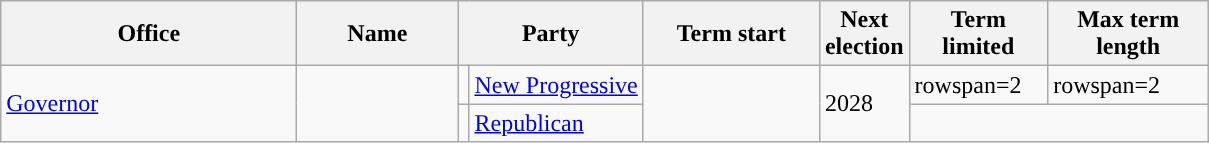<table class="sortable wikitable">
<tr>
<th scope="col" width=190>Office</th>
<th scope="col" width=100>Name</th>
<th scope="col" width=75 colspan=2>Party</th>
<th scope="col" width=110>Term start</th>
<th scope="col" width=50>Next election</th>
<th scope="col" width=85>Term limited</th>
<th scope="col" width=100>Max term length</th>
</tr>
<tr>
<td rowspan=2><a href='#'>Governor</a></td>
<td rowspan=2></td>
<td style="background:"></td>
<td><a href='#'>New Progressive</a></td>
<td rowspan=2></td>
<td rowspan=2>2028</td>
<td>rowspan=2 </td>
<td>rowspan=2 </td>
</tr>
<tr>
<td style="background-color:"></td>
<td><a href='#'>Republican</a></td>
</tr>
</table>
